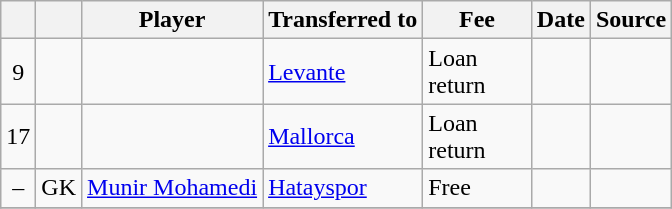<table class="wikitable plainrowheaders sortable">
<tr>
<th></th>
<th></th>
<th scope=col>Player</th>
<th>Transferred to</th>
<th !scope=col; style="width: 65px;">Fee</th>
<th scope=col>Date</th>
<th scope=col>Source</th>
</tr>
<tr>
<td align=center>9</td>
<td align=center></td>
<td></td>
<td> <a href='#'>Levante</a></td>
<td>Loan return</td>
<td></td>
<td></td>
</tr>
<tr>
<td align=center>17</td>
<td align=center></td>
<td></td>
<td> <a href='#'>Mallorca</a></td>
<td>Loan return</td>
<td></td>
<td></td>
</tr>
<tr>
<td align=center>–</td>
<td align=center>GK</td>
<td> <a href='#'>Munir Mohamedi</a></td>
<td> <a href='#'>Hatayspor</a></td>
<td>Free</td>
<td></td>
<td></td>
</tr>
<tr>
</tr>
</table>
